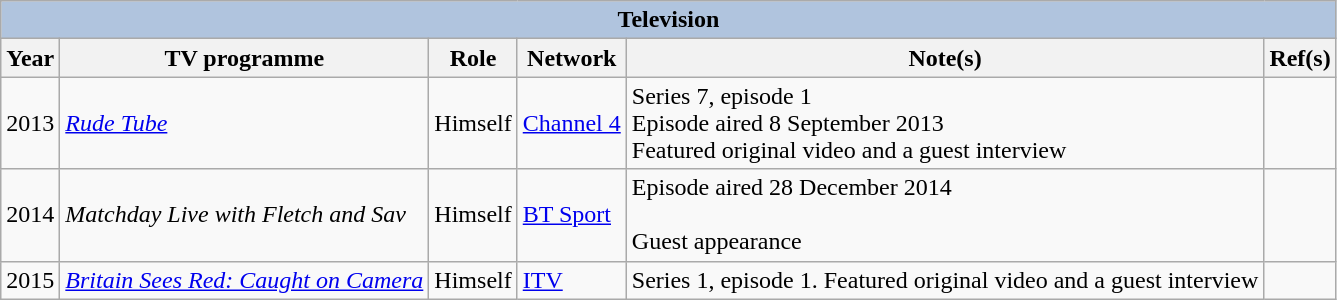<table class="wikitable ve-ce-branchNode ve-ce-tableNode noime">
<tr>
<th colspan="6" style="background: LightSteelBlue;">Television</th>
</tr>
<tr>
<th>Year</th>
<th>TV programme</th>
<th>Role</th>
<th>Network</th>
<th>Note(s)</th>
<th>Ref(s)</th>
</tr>
<tr>
<td>2013</td>
<td><em><a href='#'>Rude Tube</a></em></td>
<td>Himself</td>
<td><a href='#'>Channel 4</a></td>
<td>Series 7, episode 1<br>Episode aired 8 September 2013<br>Featured original video and a guest interview</td>
<td></td>
</tr>
<tr>
<td>2014</td>
<td><em>Matchday Live with Fletch and Sav</em></td>
<td>Himself</td>
<td><a href='#'>BT Sport</a></td>
<td>Episode aired 28 December 2014<br><br>Guest appearance</td>
<td></td>
</tr>
<tr>
<td>2015</td>
<td><em><a href='#'>Britain Sees Red: Caught on Camera</a></em></td>
<td>Himself</td>
<td><a href='#'>ITV</a></td>
<td>Series 1, episode 1. Featured original video and a guest interview</td>
</tr>
</table>
